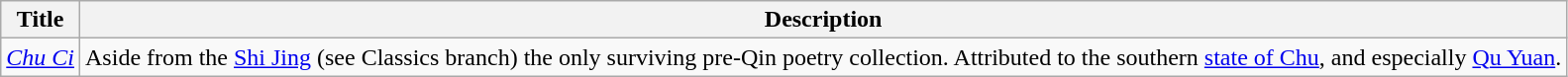<table class=wikitable>
<tr>
<th>Title</th>
<th>Description</th>
</tr>
<tr>
<td><em><a href='#'>Chu Ci</a></em></td>
<td>Aside from the <a href='#'>Shi Jing</a> (see Classics branch) the only surviving pre-Qin poetry collection. Attributed to the southern <a href='#'>state of Chu</a>, and especially <a href='#'>Qu Yuan</a>.</td>
</tr>
</table>
